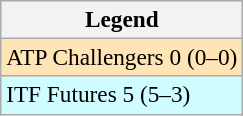<table class=wikitable style=font-size:97%>
<tr>
<th>Legend</th>
</tr>
<tr style="background:moccasin;">
<td>ATP Challengers 0 (0–0)</td>
</tr>
<tr style="background:#cffcff;">
<td>ITF Futures 5 (5–3)</td>
</tr>
</table>
